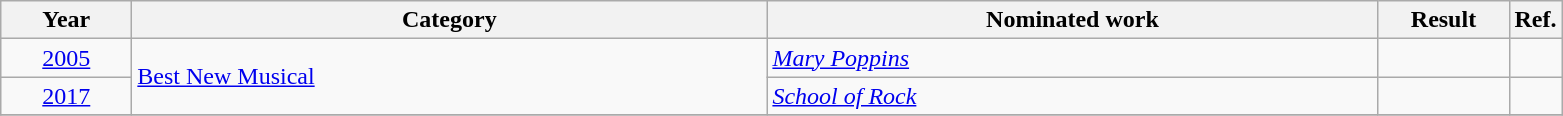<table class=wikitable>
<tr>
<th scope="col" style="width:5em;">Year</th>
<th scope="col" style="width:26em;">Category</th>
<th scope="col" style="width:25em;">Nominated work</th>
<th scope="col" style="width:5em;">Result</th>
<th>Ref.</th>
</tr>
<tr>
<td style="text-align:center;"><a href='#'>2005</a></td>
<td rowspan=2><a href='#'>Best New Musical</a></td>
<td><em><a href='#'>Mary Poppins</a></em></td>
<td></td>
<td></td>
</tr>
<tr>
<td style="text-align:center;"><a href='#'>2017</a></td>
<td><em><a href='#'>School of Rock</a></em></td>
<td></td>
<td></td>
</tr>
<tr>
</tr>
</table>
